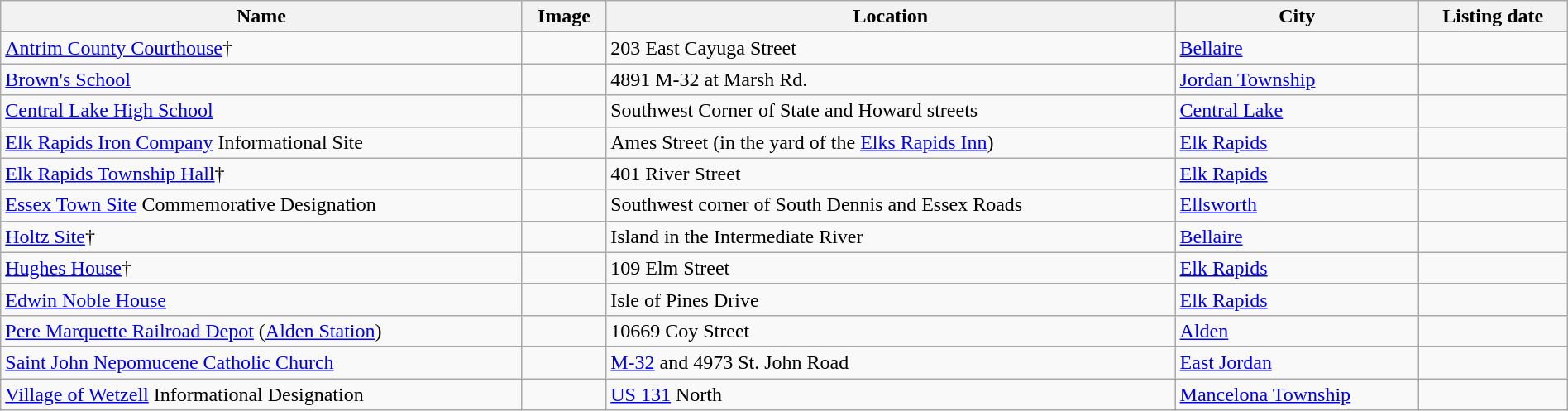<table class="wikitable sortable" style="width:100%">
<tr>
<th>Name</th>
<th>Image</th>
<th>Location</th>
<th>City</th>
<th>Listing date</th>
</tr>
<tr>
<td><a href='#'>Antrim County Courthouse</a>†</td>
<td></td>
<td>203 East Cayuga Street</td>
<td><a href='#'>Bellaire</a></td>
<td></td>
</tr>
<tr>
<td><a href='#'>Brown's School</a></td>
<td></td>
<td>4891 M-32 at Marsh Rd.</td>
<td><a href='#'>Jordan Township</a></td>
<td></td>
</tr>
<tr>
<td><a href='#'>Central Lake High School</a></td>
<td></td>
<td>Southwest Corner of State and Howard streets</td>
<td><a href='#'>Central Lake</a></td>
<td></td>
</tr>
<tr>
<td><a href='#'>Elk Rapids Iron Company</a> Informational Site</td>
<td></td>
<td>Ames Street (in the yard of the <a href='#'>Elks Rapids Inn</a>)</td>
<td><a href='#'>Elk Rapids</a></td>
<td></td>
</tr>
<tr>
<td><a href='#'>Elk Rapids Township Hall</a>†</td>
<td></td>
<td>401 River Street</td>
<td><a href='#'>Elk Rapids</a></td>
<td></td>
</tr>
<tr>
<td><a href='#'>Essex Town Site</a> Commemorative Designation</td>
<td></td>
<td>Southwest corner of South Dennis and Essex Roads</td>
<td><a href='#'>Ellsworth</a></td>
<td></td>
</tr>
<tr>
<td><a href='#'>Holtz Site</a>†</td>
<td></td>
<td>Island in the Intermediate River</td>
<td><a href='#'>Bellaire</a></td>
<td></td>
</tr>
<tr>
<td><a href='#'>Hughes House</a>†</td>
<td></td>
<td>109 Elm Street</td>
<td><a href='#'>Elk Rapids</a></td>
<td></td>
</tr>
<tr>
<td><a href='#'>Edwin Noble House</a></td>
<td></td>
<td>Isle of Pines Drive</td>
<td><a href='#'>Elk Rapids</a></td>
<td></td>
</tr>
<tr>
<td><a href='#'>Pere Marquette Railroad Depot</a> (<a href='#'>Alden Station</a>)</td>
<td></td>
<td>10669 Coy Street</td>
<td><a href='#'>Alden</a></td>
<td></td>
</tr>
<tr>
<td><a href='#'>Saint John Nepomucene Catholic Church</a></td>
<td></td>
<td><a href='#'>M-32</a> and 4973 St. John Road</td>
<td><a href='#'>East Jordan</a></td>
<td></td>
</tr>
<tr>
<td><a href='#'>Village of Wetzell</a> Informational Designation</td>
<td></td>
<td><a href='#'>US 131</a> North</td>
<td><a href='#'>Mancelona Township</a></td>
<td></td>
</tr>
</table>
